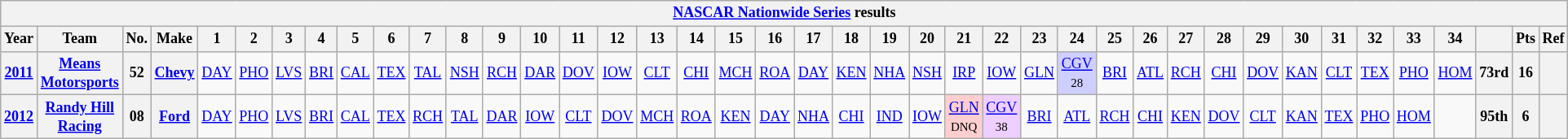<table class="wikitable" style="text-align:center; font-size:75%">
<tr>
<th colspan=45><a href='#'>NASCAR Nationwide Series</a> results</th>
</tr>
<tr>
<th>Year</th>
<th>Team</th>
<th>No.</th>
<th>Make</th>
<th>1</th>
<th>2</th>
<th>3</th>
<th>4</th>
<th>5</th>
<th>6</th>
<th>7</th>
<th>8</th>
<th>9</th>
<th>10</th>
<th>11</th>
<th>12</th>
<th>13</th>
<th>14</th>
<th>15</th>
<th>16</th>
<th>17</th>
<th>18</th>
<th>19</th>
<th>20</th>
<th>21</th>
<th>22</th>
<th>23</th>
<th>24</th>
<th>25</th>
<th>26</th>
<th>27</th>
<th>28</th>
<th>29</th>
<th>30</th>
<th>31</th>
<th>32</th>
<th>33</th>
<th>34</th>
<th></th>
<th>Pts</th>
<th>Ref</th>
</tr>
<tr>
<th><a href='#'>2011</a></th>
<th><a href='#'>Means Motorsports</a></th>
<th>52</th>
<th><a href='#'>Chevy</a></th>
<td><a href='#'>DAY</a></td>
<td><a href='#'>PHO</a></td>
<td><a href='#'>LVS</a></td>
<td><a href='#'>BRI</a></td>
<td><a href='#'>CAL</a></td>
<td><a href='#'>TEX</a></td>
<td><a href='#'>TAL</a></td>
<td><a href='#'>NSH</a></td>
<td><a href='#'>RCH</a></td>
<td><a href='#'>DAR</a></td>
<td><a href='#'>DOV</a></td>
<td><a href='#'>IOW</a></td>
<td><a href='#'>CLT</a></td>
<td><a href='#'>CHI</a></td>
<td><a href='#'>MCH</a></td>
<td><a href='#'>ROA</a></td>
<td><a href='#'>DAY</a></td>
<td><a href='#'>KEN</a></td>
<td><a href='#'>NHA</a></td>
<td><a href='#'>NSH</a></td>
<td><a href='#'>IRP</a></td>
<td><a href='#'>IOW</a></td>
<td><a href='#'>GLN</a></td>
<td style="background:#CFCFFF;"><a href='#'>CGV</a><br><small>28</small></td>
<td><a href='#'>BRI</a></td>
<td><a href='#'>ATL</a></td>
<td><a href='#'>RCH</a></td>
<td><a href='#'>CHI</a></td>
<td><a href='#'>DOV</a></td>
<td><a href='#'>KAN</a></td>
<td><a href='#'>CLT</a></td>
<td><a href='#'>TEX</a></td>
<td><a href='#'>PHO</a></td>
<td><a href='#'>HOM</a></td>
<th>73rd</th>
<th>16</th>
<th></th>
</tr>
<tr>
<th><a href='#'>2012</a></th>
<th><a href='#'>Randy Hill Racing</a></th>
<th>08</th>
<th><a href='#'>Ford</a></th>
<td><a href='#'>DAY</a></td>
<td><a href='#'>PHO</a></td>
<td><a href='#'>LVS</a></td>
<td><a href='#'>BRI</a></td>
<td><a href='#'>CAL</a></td>
<td><a href='#'>TEX</a></td>
<td><a href='#'>RCH</a></td>
<td><a href='#'>TAL</a></td>
<td><a href='#'>DAR</a></td>
<td><a href='#'>IOW</a></td>
<td><a href='#'>CLT</a></td>
<td><a href='#'>DOV</a></td>
<td><a href='#'>MCH</a></td>
<td><a href='#'>ROA</a></td>
<td><a href='#'>KEN</a></td>
<td><a href='#'>DAY</a></td>
<td><a href='#'>NHA</a></td>
<td><a href='#'>CHI</a></td>
<td><a href='#'>IND</a></td>
<td><a href='#'>IOW</a></td>
<td style="background:#FFCFCF;"><a href='#'>GLN</a><br><small>DNQ</small></td>
<td style="background:#EFCFFF;"><a href='#'>CGV</a><br><small>38</small></td>
<td><a href='#'>BRI</a></td>
<td><a href='#'>ATL</a></td>
<td><a href='#'>RCH</a></td>
<td><a href='#'>CHI</a></td>
<td><a href='#'>KEN</a></td>
<td><a href='#'>DOV</a></td>
<td><a href='#'>CLT</a></td>
<td><a href='#'>KAN</a></td>
<td><a href='#'>TEX</a></td>
<td><a href='#'>PHO</a></td>
<td><a href='#'>HOM</a></td>
<td></td>
<th>95th</th>
<th>6</th>
<th></th>
</tr>
</table>
